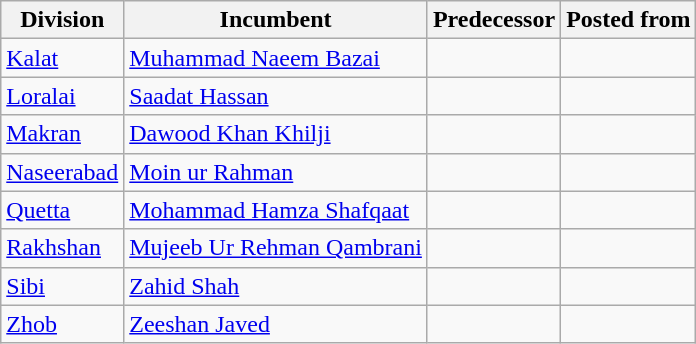<table class="wikitable sortable static-row-numbers static-row-header-hash">
<tr>
<th>Division</th>
<th>Incumbent</th>
<th>Predecessor</th>
<th>Posted from</th>
</tr>
<tr>
<td><a href='#'>Kalat</a></td>
<td><a href='#'>Muhammad Naeem Bazai</a></td>
<td></td>
<td></td>
</tr>
<tr>
<td><a href='#'>Loralai</a></td>
<td><a href='#'>Saadat Hassan</a></td>
<td></td>
<td></td>
</tr>
<tr>
<td><a href='#'>Makran</a></td>
<td><a href='#'>Dawood Khan Khilji</a></td>
<td></td>
<td></td>
</tr>
<tr>
<td><a href='#'>Naseerabad</a></td>
<td><a href='#'>Moin ur Rahman</a></td>
<td></td>
<td></td>
</tr>
<tr>
<td><a href='#'>Quetta</a></td>
<td><a href='#'>Mohammad Hamza Shafqaat</a></td>
<td></td>
<td></td>
</tr>
<tr>
<td><a href='#'>Rakhshan</a></td>
<td><a href='#'>Mujeeb Ur Rehman Qambrani</a></td>
<td></td>
<td></td>
</tr>
<tr>
<td><a href='#'>Sibi</a></td>
<td><a href='#'>Zahid Shah</a></td>
<td></td>
<td></td>
</tr>
<tr>
<td><a href='#'>Zhob</a></td>
<td><a href='#'>Zeeshan Javed</a></td>
<td></td>
<td></td>
</tr>
</table>
